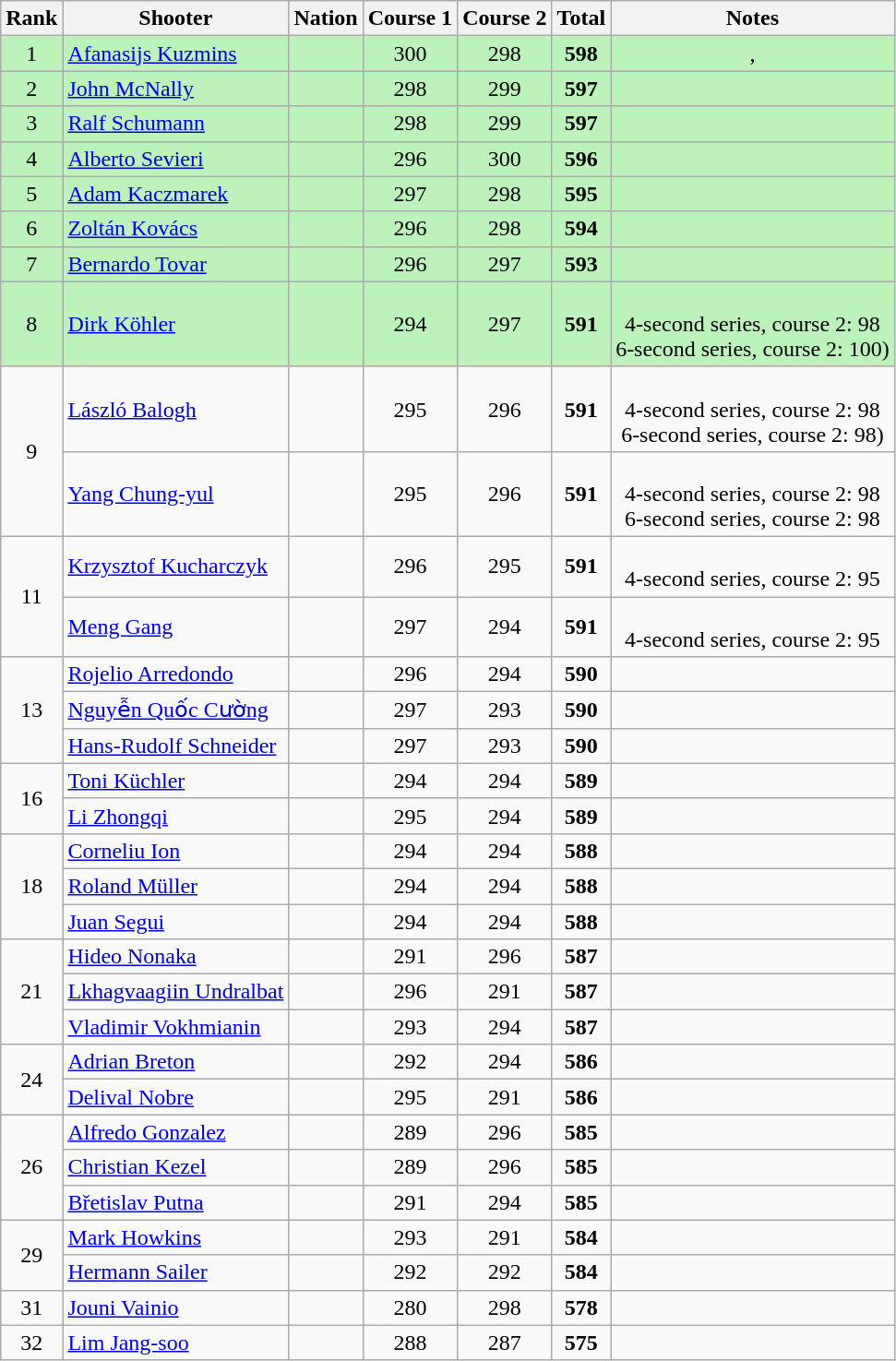<table class="wikitable sortable" style="text-align: center">
<tr>
<th>Rank</th>
<th>Shooter</th>
<th>Nation</th>
<th>Course 1</th>
<th>Course 2</th>
<th>Total</th>
<th>Notes</th>
</tr>
<tr bgcolor=#bbf3bb>
<td>1</td>
<td align=left><a href='#'>Afanasijs Kuzmins</a></td>
<td align=left></td>
<td>300</td>
<td>298</td>
<td><strong>598</strong></td>
<td>, </td>
</tr>
<tr bgcolor=#bbf3bb>
<td>2</td>
<td align=left><a href='#'>John McNally</a></td>
<td align=left></td>
<td>298</td>
<td>299</td>
<td><strong>597</strong></td>
<td></td>
</tr>
<tr bgcolor=#bbf3bb>
<td>3</td>
<td align=left><a href='#'>Ralf Schumann</a></td>
<td align=left></td>
<td>298</td>
<td>299</td>
<td><strong>597</strong></td>
<td></td>
</tr>
<tr bgcolor=#bbf3bb>
<td>4</td>
<td align=left><a href='#'>Alberto Sevieri</a></td>
<td align=left></td>
<td>296</td>
<td>300</td>
<td><strong>596</strong></td>
<td></td>
</tr>
<tr bgcolor=#bbf3bb>
<td>5</td>
<td align=left><a href='#'>Adam Kaczmarek</a></td>
<td align=left></td>
<td>297</td>
<td>298</td>
<td><strong>595</strong></td>
<td></td>
</tr>
<tr bgcolor=#bbf3bb>
<td>6</td>
<td align=left><a href='#'>Zoltán Kovács</a></td>
<td align=left></td>
<td>296</td>
<td>298</td>
<td><strong>594</strong></td>
<td></td>
</tr>
<tr bgcolor=#bbf3bb>
<td>7</td>
<td align=left><a href='#'>Bernardo Tovar</a></td>
<td align=left></td>
<td>296</td>
<td>297</td>
<td><strong>593</strong></td>
<td></td>
</tr>
<tr bgcolor=#bbf3bb>
<td>8</td>
<td align=left><a href='#'>Dirk Köhler</a></td>
<td align=left></td>
<td>294</td>
<td>297</td>
<td><strong>591</strong></td>
<td><br>4-second series, course 2: 98<br> 6-second series, course 2: 100)</td>
</tr>
<tr>
<td rowspan=2>9</td>
<td align=left><a href='#'>László Balogh</a></td>
<td align=left></td>
<td>295</td>
<td>296</td>
<td><strong>591</strong></td>
<td><br>4-second series, course 2: 98<br> 6-second series, course 2: 98)</td>
</tr>
<tr>
<td align=left><a href='#'>Yang Chung-yul</a></td>
<td align=left></td>
<td>295</td>
<td>296</td>
<td><strong>591</strong></td>
<td><br>4-second series, course 2: 98<br> 6-second series, course 2: 98</td>
</tr>
<tr>
<td rowspan=2>11</td>
<td align=left><a href='#'>Krzysztof Kucharczyk</a></td>
<td align=left></td>
<td>296</td>
<td>295</td>
<td><strong>591</strong></td>
<td><br>4-second series, course 2: 95</td>
</tr>
<tr>
<td align=left><a href='#'>Meng Gang</a></td>
<td align=left></td>
<td>297</td>
<td>294</td>
<td><strong>591</strong></td>
<td><br>4-second series, course 2: 95</td>
</tr>
<tr>
<td rowspan=3>13</td>
<td align=left><a href='#'>Rojelio Arredondo</a></td>
<td align=left></td>
<td>296</td>
<td>294</td>
<td><strong>590</strong></td>
<td></td>
</tr>
<tr>
<td align=left><a href='#'>Nguyễn Quốc Cường</a></td>
<td align=left></td>
<td>297</td>
<td>293</td>
<td><strong>590</strong></td>
<td></td>
</tr>
<tr>
<td align=left><a href='#'>Hans-Rudolf Schneider</a></td>
<td align=left></td>
<td>297</td>
<td>293</td>
<td><strong>590</strong></td>
<td></td>
</tr>
<tr>
<td rowspan=2>16</td>
<td align=left><a href='#'>Toni Küchler</a></td>
<td align=left></td>
<td>294</td>
<td>294</td>
<td><strong>589</strong></td>
<td></td>
</tr>
<tr>
<td align=left><a href='#'>Li Zhongqi</a></td>
<td align=left></td>
<td>295</td>
<td>294</td>
<td><strong>589</strong></td>
<td></td>
</tr>
<tr>
<td rowspan=3>18</td>
<td align=left><a href='#'>Corneliu Ion</a></td>
<td align=left></td>
<td>294</td>
<td>294</td>
<td><strong>588</strong></td>
<td></td>
</tr>
<tr>
<td align=left><a href='#'>Roland Müller</a></td>
<td align=left></td>
<td>294</td>
<td>294</td>
<td><strong>588</strong></td>
<td></td>
</tr>
<tr>
<td align=left><a href='#'>Juan Segui</a></td>
<td align=left></td>
<td>294</td>
<td>294</td>
<td><strong>588</strong></td>
<td></td>
</tr>
<tr>
<td rowspan=3>21</td>
<td align=left><a href='#'>Hideo Nonaka</a></td>
<td align=left></td>
<td>291</td>
<td>296</td>
<td><strong>587</strong></td>
<td></td>
</tr>
<tr>
<td align=left><a href='#'>Lkhagvaagiin Undralbat</a></td>
<td align=left></td>
<td>296</td>
<td>291</td>
<td><strong>587</strong></td>
<td></td>
</tr>
<tr>
<td align=left><a href='#'>Vladimir Vokhmianin</a></td>
<td align=left></td>
<td>293</td>
<td>294</td>
<td><strong>587</strong></td>
<td></td>
</tr>
<tr>
<td rowspan=2>24</td>
<td align=left><a href='#'>Adrian Breton</a></td>
<td align=left></td>
<td>292</td>
<td>294</td>
<td><strong>586</strong></td>
<td></td>
</tr>
<tr>
<td align=left><a href='#'>Delival Nobre</a></td>
<td align=left></td>
<td>295</td>
<td>291</td>
<td><strong>586</strong></td>
<td></td>
</tr>
<tr>
<td rowspan=3>26</td>
<td align=left><a href='#'>Alfredo Gonzalez</a></td>
<td align=left></td>
<td>289</td>
<td>296</td>
<td><strong>585</strong></td>
<td></td>
</tr>
<tr>
<td align=left><a href='#'>Christian Kezel</a></td>
<td align=left></td>
<td>289</td>
<td>296</td>
<td><strong>585</strong></td>
<td></td>
</tr>
<tr>
<td align=left><a href='#'>Břetislav Putna</a></td>
<td align=left></td>
<td>291</td>
<td>294</td>
<td><strong>585</strong></td>
<td></td>
</tr>
<tr>
<td rowspan=2>29</td>
<td align=left><a href='#'>Mark Howkins</a></td>
<td align=left></td>
<td>293</td>
<td>291</td>
<td><strong>584</strong></td>
<td></td>
</tr>
<tr>
<td align=left><a href='#'>Hermann Sailer</a></td>
<td align=left></td>
<td>292</td>
<td>292</td>
<td><strong>584</strong></td>
<td></td>
</tr>
<tr>
<td>31</td>
<td align=left><a href='#'>Jouni Vainio</a></td>
<td align=left></td>
<td>280</td>
<td>298</td>
<td><strong>578</strong></td>
<td></td>
</tr>
<tr>
<td>32</td>
<td align=left><a href='#'>Lim Jang-soo</a></td>
<td align=left></td>
<td>288</td>
<td>287</td>
<td><strong>575</strong></td>
<td></td>
</tr>
</table>
